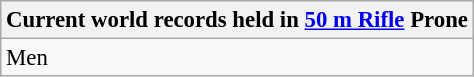<table class="wikitable" style="font-size: 95%">
<tr>
<th colspan=9>Current world records held in <a href='#'>50 m Rifle</a> Prone</th>
</tr>
<tr>
<td>Men<br></td>
</tr>
</table>
